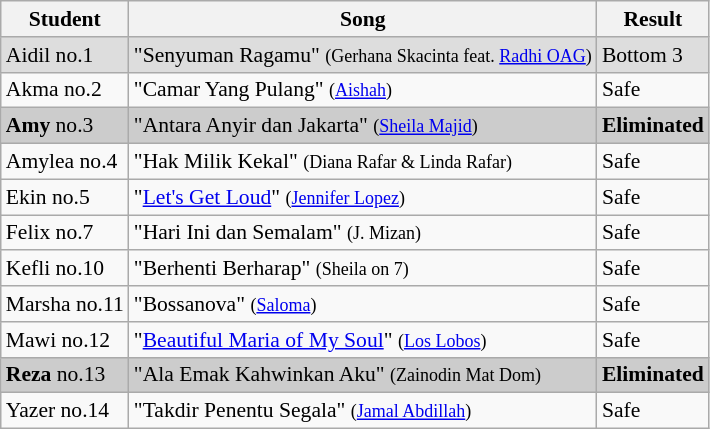<table class="wikitable" style="font-size:90%;">
<tr>
<th>Student</th>
<th>Song</th>
<th>Result</th>
</tr>
<tr bgcolor="#DDDDDD">
<td>Aidil no.1</td>
<td>"Senyuman Ragamu" <small>(Gerhana Skacinta feat. <a href='#'>Radhi OAG</a>)</small></td>
<td>Bottom 3</td>
</tr>
<tr>
<td>Akma no.2</td>
<td>"Camar Yang Pulang" <small>(<a href='#'>Aishah</a>)</small></td>
<td>Safe</td>
</tr>
<tr bgcolor="#CCCCCC">
<td><strong>Amy</strong> no.3</td>
<td>"Antara Anyir dan Jakarta" <small>(<a href='#'>Sheila Majid</a>)</small></td>
<td><strong>Eliminated</strong></td>
</tr>
<tr>
<td>Amylea no.4</td>
<td>"Hak Milik Kekal" <small>(Diana Rafar & Linda Rafar)</small></td>
<td>Safe</td>
</tr>
<tr>
<td>Ekin no.5</td>
<td>"<a href='#'>Let's Get Loud</a>" <small>(<a href='#'>Jennifer Lopez</a>)</small></td>
<td>Safe</td>
</tr>
<tr>
<td>Felix no.7</td>
<td>"Hari Ini dan Semalam" <small>(J. Mizan)</small></td>
<td>Safe</td>
</tr>
<tr>
<td>Kefli no.10</td>
<td>"Berhenti Berharap" <small>(Sheila on 7)</small></td>
<td>Safe</td>
</tr>
<tr>
<td>Marsha no.11</td>
<td>"Bossanova" <small>(<a href='#'>Saloma</a>)</small></td>
<td>Safe</td>
</tr>
<tr>
<td>Mawi no.12</td>
<td>"<a href='#'>Beautiful Maria of My Soul</a>" <small>(<a href='#'>Los Lobos</a>)</small></td>
<td>Safe</td>
</tr>
<tr bgcolor="#CCCCCC">
<td><strong>Reza</strong> no.13</td>
<td>"Ala Emak Kahwinkan Aku" <small>(Zainodin Mat Dom)</small></td>
<td><strong>Eliminated</strong></td>
</tr>
<tr>
<td>Yazer no.14</td>
<td>"Takdir Penentu Segala" <small>(<a href='#'>Jamal Abdillah</a>)</small></td>
<td>Safe</td>
</tr>
</table>
